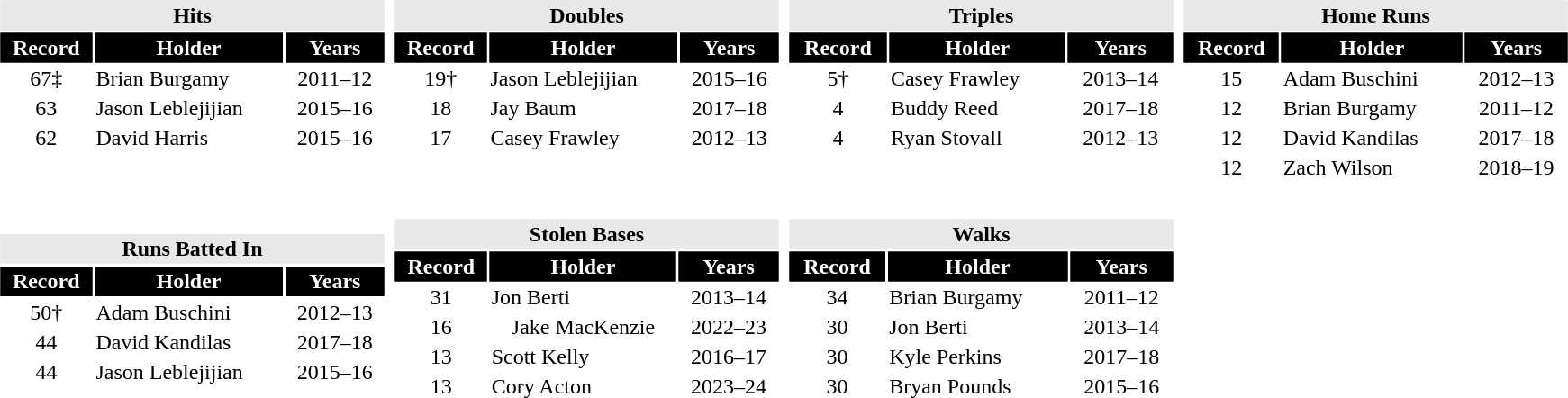<table>
<tr valign=top>
<td><br><table class="toccolours" style="width:18em;text-align: center">
<tr>
<th colspan="3" style="background:#e8e8e8;color:black;border:#e8e8e8 1px solid">Hits</th>
</tr>
<tr>
<th style="background:#000000;color:white;border:#000000 1px solid">Record</th>
<th style="background:#000000;color:white;border:#000000 1px solid">Holder</th>
<th style="background:#000000;color:white;border:#000000 1px solid">Years</th>
</tr>
<tr>
<td>67‡</td>
<td align="left">Brian Burgamy</td>
<td>2011–12</td>
</tr>
<tr>
<td>63</td>
<td align="left">Jason Leblejijian</td>
<td>2015–16</td>
</tr>
<tr>
<td>62</td>
<td align="left">David Harris</td>
<td>2015–16</td>
</tr>
<tr>
</tr>
</table>
</td>
<td><br><table class="toccolours" style="width:18em;text-align: center">
<tr>
<th colspan="3" style="background:#e8e8e8;color:black;border:#e8e8e8 1px solid">Doubles</th>
</tr>
<tr>
<th style="background:#000000;color:white;border:#000000 1px solid">Record</th>
<th style="background:#000000;color:white;border:#000000 1px solid">Holder</th>
<th style="background:#000000;color:white;border:#000000 1px solid">Years</th>
</tr>
<tr>
<td>19†</td>
<td align="left">Jason Leblejijian</td>
<td>2015–16</td>
</tr>
<tr>
<td>18</td>
<td align="left">Jay Baum</td>
<td>2017–18</td>
</tr>
<tr>
<td>17</td>
<td align="left">Casey Frawley</td>
<td>2012–13</td>
</tr>
<tr>
</tr>
</table>
</td>
<td><br><table class="toccolours" style="width:18em;text-align: center">
<tr>
<th colspan="3" style="background:#e8e8e8;color:black;border:#e8e8e8 1px solid">Triples</th>
</tr>
<tr>
<th style="background:#000000;color:white;border:#000000 1px solid">Record</th>
<th style="background:#000000;color:white;border:#000000 1px solid">Holder</th>
<th style="background:#000000;color:white;border:#000000 1px solid">Years</th>
</tr>
<tr>
<td>5†</td>
<td align="left">Casey Frawley</td>
<td>2013–14</td>
</tr>
<tr>
<td>4</td>
<td align="left">Buddy Reed</td>
<td>2017–18</td>
</tr>
<tr>
<td>4</td>
<td align="left">Ryan Stovall</td>
<td>2012–13</td>
</tr>
<tr>
</tr>
</table>
</td>
<td><br><table class="toccolours" style="width:18em;text-align: center">
<tr>
<th colspan="3" style="background:#e8e8e8;color:black;border:#e8e8e8 1px solid">Home Runs</th>
</tr>
<tr>
<th style="background:#000000;color:white;border:#000000 1px solid">Record</th>
<th style="background:#000000;color:white;border:#000000 1px solid">Holder</th>
<th style="background:#000000;color:white;border:#000000 1px solid">Years</th>
</tr>
<tr>
<td>15</td>
<td align="left">Adam Buschini</td>
<td>2012–13</td>
</tr>
<tr>
<td>12</td>
<td align="left">Brian Burgamy</td>
<td>2011–12</td>
</tr>
<tr>
<td>12</td>
<td align="left">David Kandilas</td>
<td>2017–18</td>
</tr>
<tr>
<td>12</td>
<td align="left">Zach Wilson</td>
<td>2018–19</td>
</tr>
<tr>
</tr>
</table>
</td>
</tr>
<tr>
<td><br><table class="toccolours" style="width:18em;text-align: center">
<tr>
<th colspan="3" style="background:#e8e8e8;color:black;border:#e8e8e8 1px solid">Runs Batted In</th>
</tr>
<tr>
<th style="background:#000000;color:white;border:#000000 1px solid">Record</th>
<th style="background:#000000;color:white;border:#000000 1px solid">Holder</th>
<th style="background:#000000;color:white;border:#000000 1px solid">Years</th>
</tr>
<tr>
<td>50†</td>
<td align="left">Adam Buschini</td>
<td>2012–13</td>
</tr>
<tr>
<td>44</td>
<td align="left">David Kandilas</td>
<td>2017–18</td>
</tr>
<tr>
<td>44</td>
<td align="left">Jason Leblejijian</td>
<td>2015–16</td>
</tr>
<tr>
</tr>
</table>
</td>
<td><br><table class="toccolours" style="width:18em;text-align: center">
<tr>
<th colspan="3" style="background:#e8e8e8;color:black;border:#e8e8e8 1px solid">Stolen Bases</th>
</tr>
<tr>
<th style="background:#000000;color:white;border:#000000 1px solid">Record</th>
<th style="background:#000000;color:white;border:#000000 1px solid">Holder</th>
<th style="background:#000000;color:white;border:#000000 1px solid">Years</th>
</tr>
<tr>
<td>31</td>
<td align="left">Jon Berti</td>
<td>2013–14</td>
</tr>
<tr>
<td>16</td>
<td>Jake MacKenzie</td>
<td>2022–23</td>
</tr>
<tr>
<td>13</td>
<td align="left">Scott Kelly</td>
<td>2016–17</td>
</tr>
<tr>
<td>13</td>
<td align="left">Cory Acton</td>
<td>2023–24</td>
</tr>
<tr>
</tr>
</table>
</td>
<td><br><table class="toccolours" style="width:18em;text-align: center">
<tr>
<th colspan="3" style="background:#e8e8e8;color:black;border:#e8e8e8 1px solid">Walks</th>
</tr>
<tr>
<th style="background:#000000;color:white;border:#000000 1px solid">Record</th>
<th style="background:#000000;color:white;border:#000000 1px solid">Holder</th>
<th style="background:#000000;color:white;border:#000000 1px solid">Years</th>
</tr>
<tr>
<td>34</td>
<td align="left">Brian Burgamy</td>
<td>2011–12</td>
</tr>
<tr>
<td>30</td>
<td align="left">Jon Berti</td>
<td>2013–14</td>
</tr>
<tr>
<td>30</td>
<td align="left">Kyle Perkins</td>
<td>2017–18</td>
</tr>
<tr>
<td>30</td>
<td align="left">Bryan Pounds</td>
<td>2015–16</td>
</tr>
<tr>
</tr>
</table>
</td>
<td></td>
</tr>
</table>
